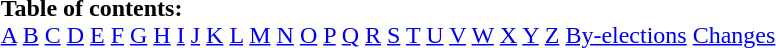<table border="0" id="toc" style="margin: 0 auto;" align=center>
<tr>
<td><strong>Table of contents:</strong><br><a href='#'>A</a> <a href='#'>B</a> <a href='#'>C</a> <a href='#'>D</a> <a href='#'>E</a> <a href='#'>F</a> <a href='#'>G</a> <a href='#'>H</a> <a href='#'>I</a> <a href='#'>J</a> <a href='#'>K</a> <a href='#'>L</a> <a href='#'>M</a> <a href='#'>N</a> <a href='#'>O</a> <a href='#'>P</a> <a href='#'>Q</a> <a href='#'>R</a> <a href='#'>S</a> <a href='#'>T</a> <a href='#'>U</a> <a href='#'>V</a> <a href='#'>W</a> <a href='#'>X</a> <a href='#'>Y</a> <a href='#'>Z</a> <a href='#'>By-elections</a> <a href='#'>Changes</a></td>
</tr>
</table>
